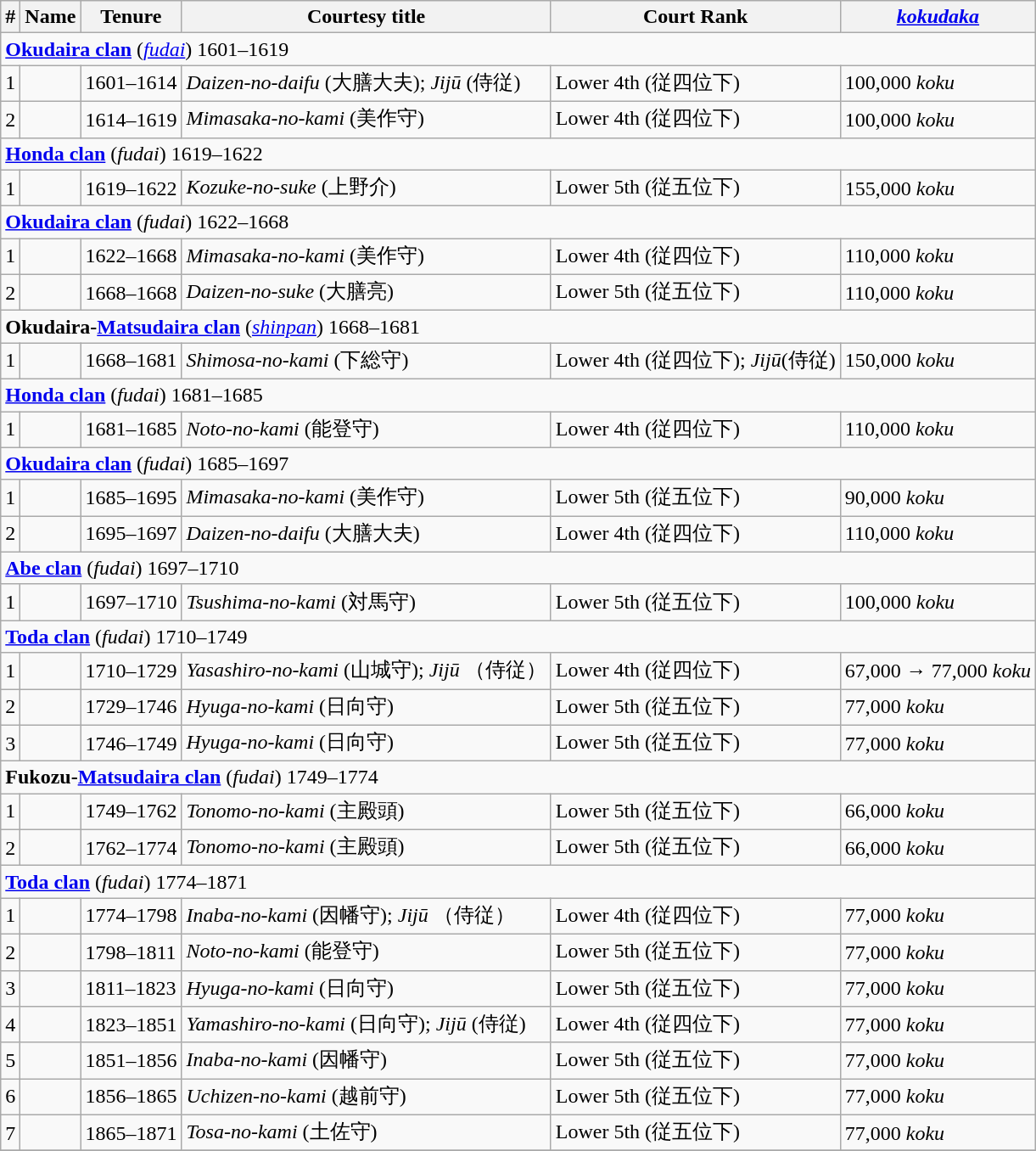<table class=wikitable>
<tr>
<th>#</th>
<th>Name</th>
<th>Tenure</th>
<th>Courtesy title</th>
<th>Court Rank</th>
<th><em><a href='#'>kokudaka</a></em></th>
</tr>
<tr>
<td colspan=6> <strong><a href='#'>Okudaira clan</a></strong> (<em><a href='#'>fudai</a></em>) 1601–1619</td>
</tr>
<tr>
<td>1</td>
<td></td>
<td>1601–1614</td>
<td><em>Daizen-no-daifu</em> (大膳大夫); <em>Jijū</em> (侍従)</td>
<td>Lower 4th (従四位下)</td>
<td>100,000 <em>koku</em></td>
</tr>
<tr>
<td>2</td>
<td></td>
<td>1614–1619</td>
<td><em>Mimasaka-no-kami</em> (美作守)</td>
<td>Lower 4th (従四位下)</td>
<td>100,000 <em>koku</em></td>
</tr>
<tr>
<td colspan=6> <strong><a href='#'>Honda clan</a></strong> (<em>fudai</em>) 1619–1622</td>
</tr>
<tr>
<td>1</td>
<td></td>
<td>1619–1622</td>
<td><em>Kozuke-no-suke</em> (上野介)</td>
<td>Lower 5th (従五位下)</td>
<td>155,000 <em>koku</em></td>
</tr>
<tr>
<td colspan=6> <strong><a href='#'>Okudaira clan</a></strong> (<em>fudai</em>) 1622–1668</td>
</tr>
<tr>
<td>1</td>
<td></td>
<td>1622–1668</td>
<td><em>Mimasaka-no-kami</em> (美作守)</td>
<td>Lower 4th (従四位下)</td>
<td>110,000 <em>koku</em></td>
</tr>
<tr>
<td>2</td>
<td></td>
<td>1668–1668</td>
<td><em>Daizen-no-suke</em> (大膳亮)</td>
<td>Lower 5th (従五位下)</td>
<td>110,000 <em>koku</em></td>
</tr>
<tr>
<td colspan=6> <strong>Okudaira-<a href='#'>Matsudaira clan</a></strong> (<em><a href='#'>shinpan</a></em>) 1668–1681</td>
</tr>
<tr>
<td>1</td>
<td></td>
<td>1668–1681</td>
<td><em>Shimosa-no-kami</em> (下総守)</td>
<td>Lower 4th (従四位下); <em>Jijū</em>(侍従)</td>
<td>150,000 <em>koku</em></td>
</tr>
<tr>
<td colspan=6> <strong><a href='#'>Honda clan</a></strong> (<em>fudai</em>) 1681–1685</td>
</tr>
<tr>
<td>1</td>
<td></td>
<td>1681–1685</td>
<td><em>Noto-no-kami</em> (能登守)</td>
<td>Lower 4th (従四位下)</td>
<td>110,000 <em>koku</em></td>
</tr>
<tr>
<td colspan=6> <strong><a href='#'>Okudaira clan</a></strong> (<em>fudai</em>) 1685–1697</td>
</tr>
<tr>
<td>1</td>
<td></td>
<td>1685–1695</td>
<td><em>Mimasaka-no-kami</em> (美作守)</td>
<td>Lower 5th (従五位下)</td>
<td>90,000 <em>koku</em></td>
</tr>
<tr>
<td>2</td>
<td></td>
<td>1695–1697</td>
<td><em>Daizen-no-daifu</em> (大膳大夫)</td>
<td>Lower 4th (従四位下)</td>
<td>110,000 <em>koku</em></td>
</tr>
<tr>
<td colspan=6> <strong><a href='#'>Abe clan</a></strong> (<em>fudai</em>) 1697–1710</td>
</tr>
<tr>
<td>1</td>
<td></td>
<td>1697–1710</td>
<td><em>Tsushima-no-kami</em> (対馬守)</td>
<td>Lower 5th (従五位下)</td>
<td>100,000 <em>koku</em></td>
</tr>
<tr>
<td colspan=6> <strong><a href='#'>Toda clan</a></strong> (<em>fudai</em>) 1710–1749</td>
</tr>
<tr>
<td>1</td>
<td></td>
<td>1710–1729</td>
<td><em>Yasashiro-no-kami</em> (山城守); <em>Jijū</em> （侍従）</td>
<td>Lower 4th (従四位下)</td>
<td>67,000 → 77,000 <em>koku</em></td>
</tr>
<tr>
<td>2</td>
<td></td>
<td>1729–1746</td>
<td><em>Hyuga-no-kami</em> (日向守)</td>
<td>Lower 5th (従五位下)</td>
<td>77,000 <em>koku</em></td>
</tr>
<tr>
<td>3</td>
<td></td>
<td>1746–1749</td>
<td><em>Hyuga-no-kami</em> (日向守)</td>
<td>Lower 5th (従五位下)</td>
<td>77,000 <em>koku</em></td>
</tr>
<tr>
<td colspan=6> <strong>Fukozu-<a href='#'>Matsudaira clan</a></strong> (<em>fudai</em>) 1749–1774</td>
</tr>
<tr>
<td>1</td>
<td></td>
<td>1749–1762</td>
<td><em>Tonomo-no-kami</em> (主殿頭)</td>
<td>Lower 5th (従五位下)</td>
<td>66,000 <em>koku</em></td>
</tr>
<tr>
<td>2</td>
<td></td>
<td>1762–1774</td>
<td><em>Tonomo-no-kami</em> (主殿頭)</td>
<td>Lower 5th (従五位下)</td>
<td>66,000 <em>koku</em></td>
</tr>
<tr>
<td colspan=6> <strong><a href='#'>Toda clan</a></strong> (<em>fudai</em>) 1774–1871</td>
</tr>
<tr>
<td>1</td>
<td></td>
<td>1774–1798</td>
<td><em>Inaba-no-kami</em> (因幡守); <em>Jijū</em> （侍従）</td>
<td>Lower 4th (従四位下)</td>
<td>77,000 <em>koku</em></td>
</tr>
<tr>
<td>2</td>
<td></td>
<td>1798–1811</td>
<td><em>Noto-no-kami</em> (能登守)</td>
<td>Lower 5th (従五位下)</td>
<td>77,000 <em>koku</em></td>
</tr>
<tr>
<td>3</td>
<td></td>
<td>1811–1823</td>
<td><em>Hyuga-no-kami</em> (日向守)</td>
<td>Lower 5th (従五位下)</td>
<td>77,000 <em>koku</em></td>
</tr>
<tr>
<td>4</td>
<td></td>
<td>1823–1851</td>
<td><em>Yamashiro-no-kami</em> (日向守); <em>Jijū</em> (侍従)</td>
<td>Lower 4th (従四位下)</td>
<td>77,000 <em>koku</em></td>
</tr>
<tr>
<td>5</td>
<td></td>
<td>1851–1856</td>
<td><em>Inaba-no-kami</em> (因幡守)</td>
<td>Lower 5th (従五位下)</td>
<td>77,000 <em>koku</em></td>
</tr>
<tr>
<td>6</td>
<td></td>
<td>1856–1865</td>
<td><em>Uchizen-no-kami</em> (越前守)</td>
<td>Lower 5th (従五位下)</td>
<td>77,000 <em>koku</em></td>
</tr>
<tr>
<td>7</td>
<td></td>
<td>1865–1871</td>
<td><em>Tosa-no-kami</em> (土佐守)</td>
<td>Lower 5th (従五位下)</td>
<td>77,000 <em>koku</em></td>
</tr>
<tr>
</tr>
</table>
